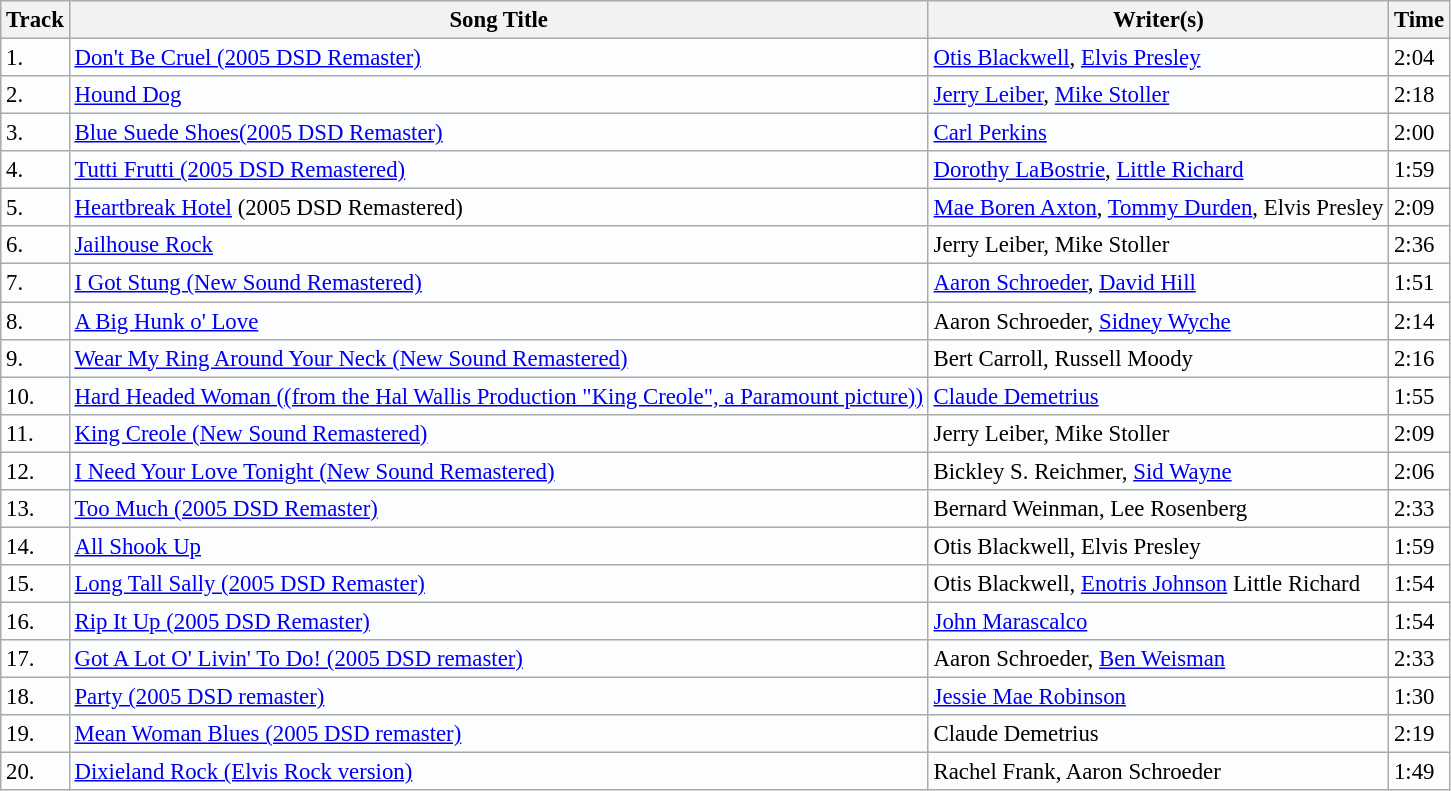<table class="wikitable" style="background:#fcfdff; border:1px #aaa solid; font-size:95%;">
<tr>
<th>Track</th>
<th>Song Title</th>
<th>Writer(s)</th>
<th>Time</th>
</tr>
<tr>
<td>1.</td>
<td><a href='#'>Don't Be Cruel (2005 DSD Remaster)</a></td>
<td><a href='#'>Otis Blackwell</a>, <a href='#'>Elvis Presley</a></td>
<td>2:04</td>
</tr>
<tr>
<td>2.</td>
<td><a href='#'>Hound Dog</a></td>
<td><a href='#'>Jerry Leiber</a>, <a href='#'>Mike Stoller</a></td>
<td>2:18</td>
</tr>
<tr>
<td>3.</td>
<td><a href='#'> Blue Suede Shoes(2005 DSD Remaster)</a></td>
<td><a href='#'>Carl Perkins</a></td>
<td>2:00</td>
</tr>
<tr>
<td>4.</td>
<td><a href='#'>Tutti Frutti (2005 DSD Remastered)</a></td>
<td><a href='#'>Dorothy LaBostrie</a>, <a href='#'>Little Richard</a></td>
<td>1:59</td>
</tr>
<tr>
<td>5.</td>
<td><a href='#'>Heartbreak Hotel</a> (2005 DSD Remastered)</td>
<td><a href='#'>Mae Boren Axton</a>, <a href='#'>Tommy Durden</a>, Elvis Presley</td>
<td>2:09</td>
</tr>
<tr>
<td>6.</td>
<td><a href='#'>Jailhouse Rock</a></td>
<td>Jerry Leiber, Mike Stoller</td>
<td>2:36</td>
</tr>
<tr>
<td>7.</td>
<td><a href='#'>I Got Stung (New Sound Remastered)</a></td>
<td><a href='#'>Aaron Schroeder</a>, <a href='#'>David Hill</a></td>
<td>1:51</td>
</tr>
<tr>
<td>8.</td>
<td><a href='#'>A Big Hunk o' Love</a></td>
<td>Aaron Schroeder, <a href='#'>Sidney Wyche</a></td>
<td>2:14</td>
</tr>
<tr>
<td>9.</td>
<td><a href='#'>Wear My Ring Around Your Neck (New Sound Remastered)</a></td>
<td>Bert Carroll, Russell Moody</td>
<td>2:16</td>
</tr>
<tr>
<td>10.</td>
<td><a href='#'>Hard Headed Woman ((from the Hal Wallis Production "King Creole", a Paramount picture))</a></td>
<td><a href='#'>Claude Demetrius</a></td>
<td>1:55</td>
</tr>
<tr>
<td>11.</td>
<td><a href='#'>King Creole (New Sound Remastered)</a></td>
<td>Jerry Leiber, Mike Stoller</td>
<td>2:09</td>
</tr>
<tr>
<td>12.</td>
<td><a href='#'>I Need Your Love Tonight (New Sound Remastered)</a></td>
<td>Bickley S. Reichmer, <a href='#'>Sid Wayne</a></td>
<td>2:06</td>
</tr>
<tr>
<td>13.</td>
<td><a href='#'>Too Much (2005 DSD Remaster)</a></td>
<td>Bernard Weinman, Lee Rosenberg</td>
<td>2:33</td>
</tr>
<tr>
<td>14.</td>
<td><a href='#'>All Shook Up</a></td>
<td>Otis Blackwell, Elvis Presley</td>
<td>1:59</td>
</tr>
<tr>
<td>15.</td>
<td><a href='#'>Long Tall Sally (2005 DSD Remaster)</a></td>
<td>Otis Blackwell, <a href='#'>Enotris Johnson</a> Little Richard</td>
<td>1:54</td>
</tr>
<tr>
<td>16.</td>
<td><a href='#'>Rip It Up (2005 DSD Remaster)</a></td>
<td><a href='#'>John Marascalco</a></td>
<td>1:54</td>
</tr>
<tr>
<td>17.</td>
<td><a href='#'>Got A Lot O' Livin' To Do! (2005 DSD remaster)</a></td>
<td>Aaron Schroeder, <a href='#'>Ben Weisman</a></td>
<td>2:33</td>
</tr>
<tr>
<td>18.</td>
<td><a href='#'>Party (2005 DSD remaster)</a></td>
<td><a href='#'>Jessie Mae Robinson</a></td>
<td>1:30</td>
</tr>
<tr>
<td>19.</td>
<td><a href='#'> Mean Woman Blues (2005 DSD remaster)</a></td>
<td>Claude Demetrius</td>
<td>2:19</td>
</tr>
<tr>
<td>20.</td>
<td><a href='#'>Dixieland Rock (Elvis Rock version)</a></td>
<td>Rachel Frank, Aaron Schroeder</td>
<td>1:49</td>
</tr>
</table>
